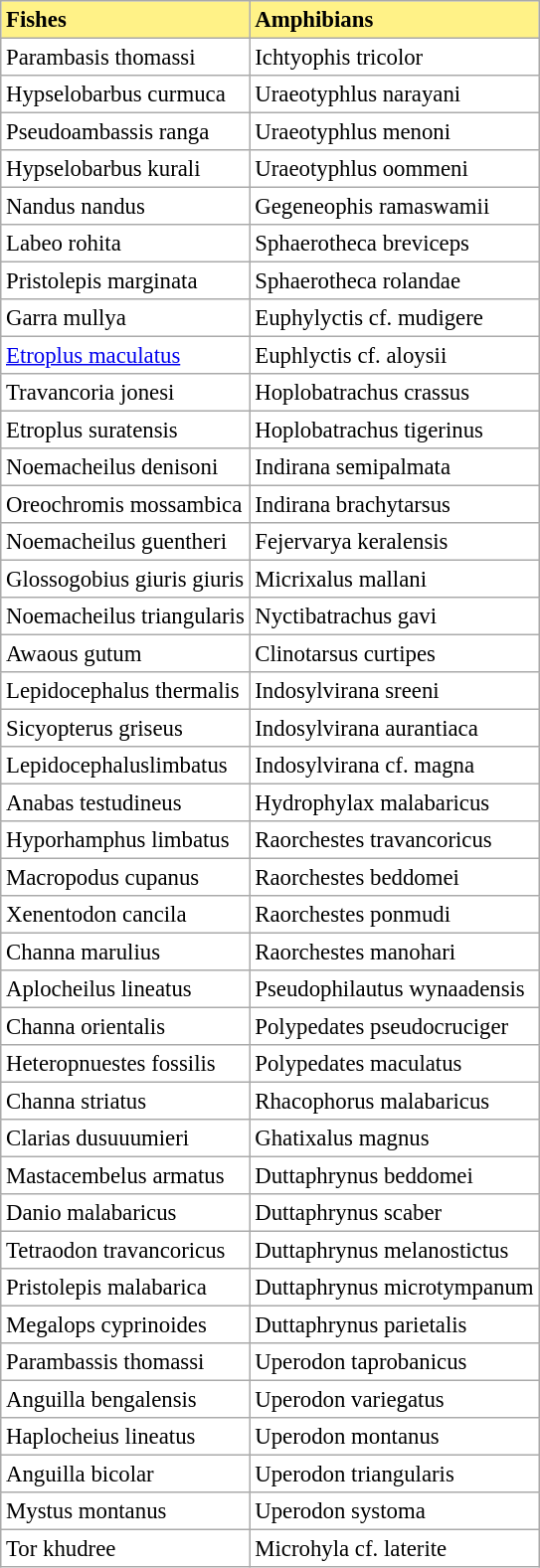<table class="sortable" border="1" cellpadding="3" cellspacing="0" style="margin: 1em 1em 1em 0; background: #ffffff; border: 0px #aaa solid; border-collapse: collapse; font-size: 95%;">
<tr bgcolor="#fff287" style="colour:#FFFFFF" align="centre">
<td><strong>Fishes</strong></td>
<td><strong>Amphibians</strong></td>
</tr>
<tr>
<td>Parambasis thomassi</td>
<td>Ichtyophis tricolor</td>
</tr>
<tr>
<td>Hypselobarbus curmuca</td>
<td>Uraeotyphlus narayani</td>
</tr>
<tr>
<td>Pseudoambassis ranga</td>
<td>Uraeotyphlus menoni</td>
</tr>
<tr>
<td>Hypselobarbus kurali</td>
<td>Uraeotyphlus oommeni</td>
</tr>
<tr>
<td>Nandus nandus</td>
<td>Gegeneophis ramaswamii</td>
</tr>
<tr>
<td>Labeo rohita</td>
<td>Sphaerotheca breviceps</td>
</tr>
<tr>
<td>Pristolepis marginata</td>
<td>Sphaerotheca rolandae</td>
</tr>
<tr>
<td>Garra mullya</td>
<td>Euphylyctis cf. mudigere</td>
</tr>
<tr>
<td><a href='#'>Etroplus maculatus</a></td>
<td>Euphlyctis cf. aloysii</td>
</tr>
<tr>
<td>Travancoria jonesi</td>
<td>Hoplobatrachus crassus</td>
</tr>
<tr>
<td>Etroplus suratensis</td>
<td>Hoplobatrachus tigerinus</td>
</tr>
<tr>
<td>Noemacheilus denisoni</td>
<td>Indirana semipalmata</td>
</tr>
<tr>
<td>Oreochromis mossambica</td>
<td>Indirana brachytarsus</td>
</tr>
<tr>
<td>Noemacheilus guentheri</td>
<td>Fejervarya keralensis</td>
</tr>
<tr>
<td>Glossogobius giuris giuris</td>
<td>Micrixalus mallani</td>
</tr>
<tr>
<td>Noemacheilus triangularis</td>
<td>Nyctibatrachus gavi</td>
</tr>
<tr>
<td>Awaous gutum</td>
<td>Clinotarsus curtipes</td>
</tr>
<tr>
<td>Lepidocephalus thermalis</td>
<td>Indosylvirana sreeni</td>
</tr>
<tr>
<td>Sicyopterus griseus</td>
<td>Indosylvirana aurantiaca</td>
</tr>
<tr>
<td>Lepidocephaluslimbatus</td>
<td>Indosylvirana cf. magna</td>
</tr>
<tr>
<td>Anabas testudineus</td>
<td>Hydrophylax malabaricus</td>
</tr>
<tr>
<td>Hyporhamphus limbatus</td>
<td>Raorchestes travancoricus</td>
</tr>
<tr>
<td>Macropodus cupanus</td>
<td>Raorchestes beddomei</td>
</tr>
<tr>
<td>Xenentodon cancila</td>
<td>Raorchestes ponmudi</td>
</tr>
<tr>
<td>Channa marulius</td>
<td>Raorchestes manohari</td>
</tr>
<tr>
<td>Aplocheilus lineatus</td>
<td>Pseudophilautus wynaadensis</td>
</tr>
<tr>
<td>Channa orientalis</td>
<td>Polypedates pseudocruciger</td>
</tr>
<tr>
<td>Heteropnuestes fossilis</td>
<td>Polypedates maculatus</td>
</tr>
<tr>
<td>Channa striatus</td>
<td>Rhacophorus malabaricus</td>
</tr>
<tr>
<td>Clarias dusuuumieri</td>
<td>Ghatixalus magnus</td>
</tr>
<tr>
<td>Mastacembelus armatus</td>
<td>Duttaphrynus beddomei</td>
</tr>
<tr>
<td>Danio malabaricus</td>
<td>Duttaphrynus scaber</td>
</tr>
<tr>
<td>Tetraodon travancoricus</td>
<td>Duttaphrynus melanostictus</td>
</tr>
<tr>
<td>Pristolepis malabarica</td>
<td>Duttaphrynus microtympanum</td>
</tr>
<tr>
<td>Megalops cyprinoides</td>
<td>Duttaphrynus parietalis</td>
</tr>
<tr>
<td>Parambassis thomassi</td>
<td>Uperodon taprobanicus</td>
</tr>
<tr>
<td>Anguilla bengalensis</td>
<td>Uperodon variegatus</td>
</tr>
<tr>
<td>Haplocheius lineatus</td>
<td>Uperodon montanus</td>
</tr>
<tr>
<td>Anguilla bicolar</td>
<td>Uperodon triangularis</td>
</tr>
<tr>
<td>Mystus montanus</td>
<td>Uperodon systoma</td>
</tr>
<tr>
<td>Tor khudree</td>
<td>Microhyla cf. laterite</td>
</tr>
</table>
